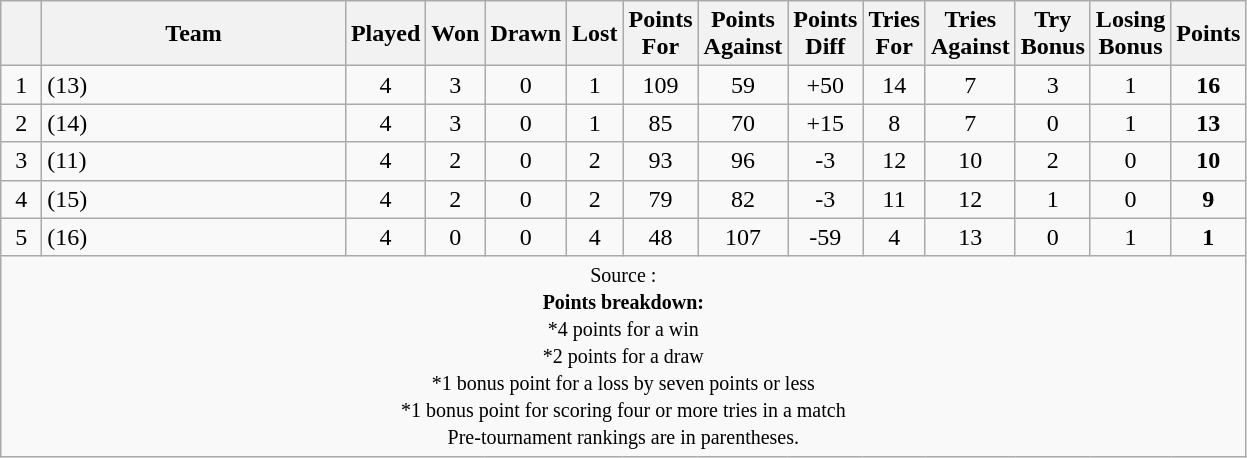<table class="wikitable" style="text-align: center;">
<tr>
<th bgcolor="#efefef" width="20"></th>
<th bgcolor="#efefef" width="195">Team</th>
<th bgcolor="#efefef" width="20">Played</th>
<th bgcolor="#efefef" width="20">Won</th>
<th bgcolor="#efefef" width="20">Drawn</th>
<th bgcolor="#efefef" width="20">Lost</th>
<th bgcolor="#efefef" width="20">Points For</th>
<th bgcolor="#efefef" width="20">Points Against</th>
<th bgcolor="#efefef" width="20">Points Diff</th>
<th bgcolor="#efefef" width="20">Tries For</th>
<th bgcolor="#efefef" width="20">Tries Against</th>
<th bgcolor="#efefef" width="20">Try Bonus</th>
<th bgcolor="#efefef" width="20">Losing Bonus</th>
<th bgcolor="#efefef" width="20">Points<br></th>
</tr>
<tr align=center>
<td>1</td>
<td align=left> (13)</td>
<td>4</td>
<td>3</td>
<td>0</td>
<td>1</td>
<td>109</td>
<td>59</td>
<td>+50</td>
<td>14</td>
<td>7</td>
<td>3</td>
<td>1</td>
<td><strong>16</strong></td>
</tr>
<tr align=center>
<td>2</td>
<td align=left> (14)</td>
<td>4</td>
<td>3</td>
<td>0</td>
<td>1</td>
<td>85</td>
<td>70</td>
<td>+15</td>
<td>8</td>
<td>7</td>
<td>0</td>
<td>1</td>
<td><strong>13</strong></td>
</tr>
<tr align=center>
<td>3</td>
<td align=left> (11)</td>
<td>4</td>
<td>2</td>
<td>0</td>
<td>2</td>
<td>93</td>
<td>96</td>
<td>-3</td>
<td>12</td>
<td>10</td>
<td>2</td>
<td>0</td>
<td><strong>10</strong></td>
</tr>
<tr align=center>
<td>4</td>
<td align=left> (15)</td>
<td>4</td>
<td>2</td>
<td>0</td>
<td>2</td>
<td>79</td>
<td>82</td>
<td>-3</td>
<td>11</td>
<td>12</td>
<td>1</td>
<td>0</td>
<td><strong>9</strong></td>
</tr>
<tr align=center>
<td>5</td>
<td align=left> (16)</td>
<td>4</td>
<td>0</td>
<td>0</td>
<td>4</td>
<td>48</td>
<td>107</td>
<td>-59</td>
<td>4</td>
<td>13</td>
<td>0</td>
<td>1</td>
<td><strong>1</strong></td>
</tr>
<tr |align=left|>
<td colspan="14" style="border:0px"><small>Source : <br><strong>Points breakdown:</strong><br>*4 points for a win<br>*2 points for a draw<br>*1 bonus point for a loss by seven points or less<br>*1 bonus point for scoring four or more tries in a match<br>Pre-tournament rankings are in parentheses.</small></td>
</tr>
</table>
